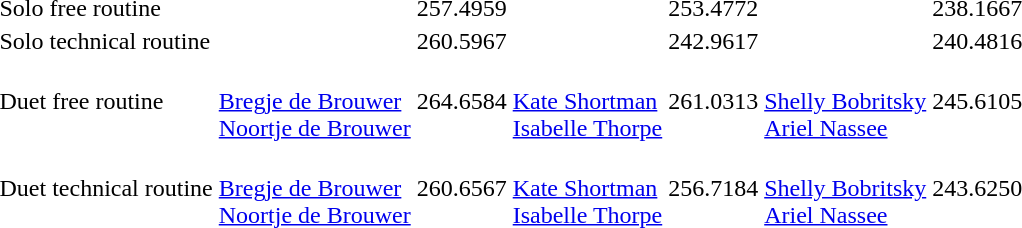<table>
<tr>
<td>Solo free routine<br></td>
<td></td>
<td>257.4959</td>
<td></td>
<td>253.4772</td>
<td></td>
<td>238.1667</td>
</tr>
<tr>
<td>Solo technical routine<br></td>
<td></td>
<td>260.5967</td>
<td></td>
<td>242.9617</td>
<td></td>
<td>240.4816</td>
</tr>
<tr>
<td>Duet free routine<br></td>
<td><br><a href='#'>Bregje de Brouwer</a><br><a href='#'>Noortje de Brouwer</a></td>
<td>264.6584</td>
<td><br><a href='#'>Kate Shortman</a><br><a href='#'>Isabelle Thorpe</a></td>
<td>261.0313</td>
<td><br><a href='#'>Shelly Bobritsky</a><br><a href='#'>Ariel Nassee</a></td>
<td>245.6105</td>
</tr>
<tr>
<td>Duet technical routine<br></td>
<td><br><a href='#'>Bregje de Brouwer</a><br><a href='#'>Noortje de Brouwer</a></td>
<td>260.6567</td>
<td><br><a href='#'>Kate Shortman</a><br><a href='#'>Isabelle Thorpe</a></td>
<td>256.7184</td>
<td><br><a href='#'>Shelly Bobritsky</a><br><a href='#'>Ariel Nassee</a></td>
<td>243.6250</td>
</tr>
</table>
